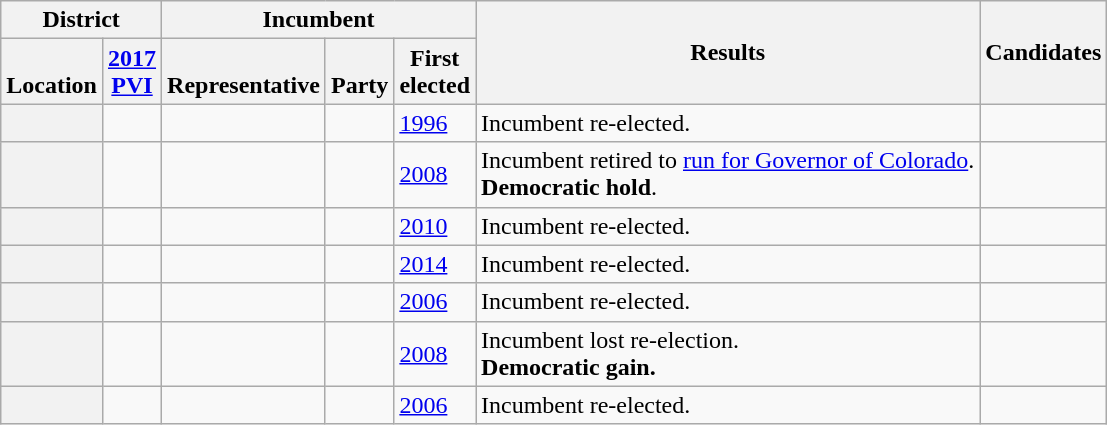<table class="wikitable sortable">
<tr>
<th colspan=2>District</th>
<th colspan=3>Incumbent</th>
<th rowspan=2>Results</th>
<th rowspan=2>Candidates</th>
</tr>
<tr valign=bottom>
<th>Location</th>
<th><a href='#'>2017<br>PVI</a></th>
<th>Representative</th>
<th>Party</th>
<th>First<br>elected</th>
</tr>
<tr>
<th></th>
<td></td>
<td></td>
<td></td>
<td><a href='#'>1996</a></td>
<td>Incumbent re-elected.</td>
<td nowrap></td>
</tr>
<tr>
<th></th>
<td></td>
<td></td>
<td></td>
<td><a href='#'>2008</a></td>
<td>Incumbent retired to <a href='#'>run for Governor of Colorado</a>.<br><strong>Democratic hold</strong>.</td>
<td nowrap></td>
</tr>
<tr>
<th></th>
<td></td>
<td></td>
<td></td>
<td><a href='#'>2010</a></td>
<td>Incumbent re-elected.</td>
<td nowrap></td>
</tr>
<tr>
<th></th>
<td></td>
<td></td>
<td></td>
<td><a href='#'>2014</a></td>
<td>Incumbent re-elected.</td>
<td nowrap></td>
</tr>
<tr>
<th></th>
<td></td>
<td></td>
<td></td>
<td><a href='#'>2006</a></td>
<td>Incumbent re-elected.</td>
<td nowrap></td>
</tr>
<tr>
<th></th>
<td></td>
<td></td>
<td></td>
<td><a href='#'>2008</a></td>
<td>Incumbent lost re-election.<br><strong>Democratic gain.</strong></td>
<td nowrap></td>
</tr>
<tr>
<th></th>
<td></td>
<td></td>
<td></td>
<td><a href='#'>2006</a></td>
<td>Incumbent re-elected.</td>
<td nowrap></td>
</tr>
</table>
